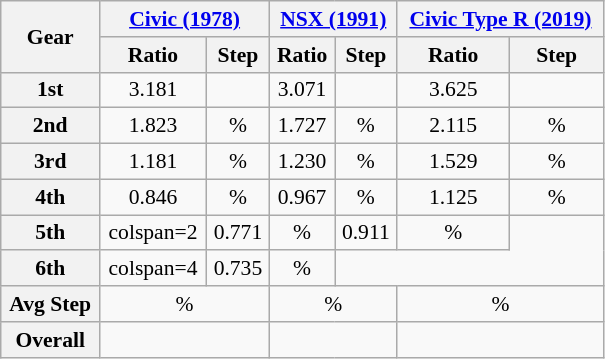<table class="wikitable floatright" style="text-align:center;font-size:90%;width:28em;">
<tr>
<th rowspan=2>Gear</th>
<th colspan=2><a href='#'>Civic (1978)</a></th>
<th colspan=2><a href='#'>NSX (1991)</a></th>
<th colspan=2><a href='#'>Civic Type R (2019)</a></th>
</tr>
<tr>
<th>Ratio</th>
<th>Step</th>
<th>Ratio</th>
<th>Step</th>
<th>Ratio</th>
<th>Step</th>
</tr>
<tr>
<th>1st</th>
<td>3.181</td>
<td></td>
<td>3.071</td>
<td></td>
<td>3.625</td>
<td></td>
</tr>
<tr>
<th>2nd</th>
<td>1.823</td>
<td>%</td>
<td>1.727</td>
<td>%</td>
<td>2.115</td>
<td>%</td>
</tr>
<tr>
<th>3rd</th>
<td>1.181</td>
<td>%</td>
<td>1.230</td>
<td>%</td>
<td>1.529</td>
<td>%</td>
</tr>
<tr>
<th>4th</th>
<td>0.846</td>
<td>%</td>
<td>0.967</td>
<td>%</td>
<td>1.125</td>
<td>%</td>
</tr>
<tr>
<th>5th</th>
<td>colspan=2 </td>
<td>0.771</td>
<td>%</td>
<td>0.911</td>
<td>%</td>
</tr>
<tr>
<th>6th</th>
<td>colspan=4 </td>
<td>0.735</td>
<td>%</td>
</tr>
<tr>
<th>Avg Step</th>
<td colspan=2>%</td>
<td colspan=2>%</td>
<td colspan=2>%</td>
</tr>
<tr>
<th>Overall</th>
<td colspan=2></td>
<td colspan=2></td>
<td colspan=2></td>
</tr>
</table>
